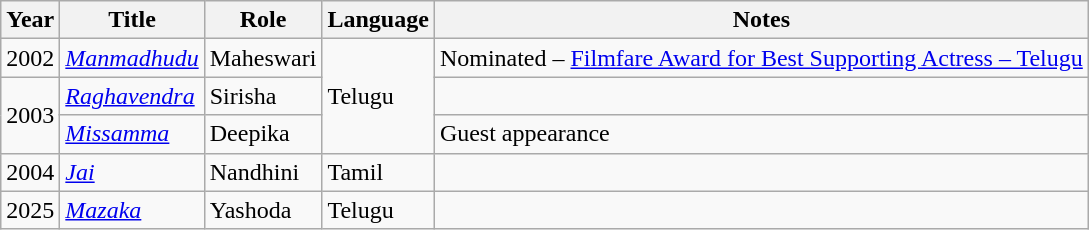<table class="wikitable sortable">
<tr>
<th>Year</th>
<th>Title</th>
<th>Role</th>
<th>Language</th>
<th>Notes</th>
</tr>
<tr>
<td>2002</td>
<td><em><a href='#'>Manmadhudu</a></em></td>
<td>Maheswari</td>
<td rowspan="3">Telugu</td>
<td>Nominated – <a href='#'>Filmfare Award for Best Supporting Actress – Telugu</a></td>
</tr>
<tr>
<td rowspan="2">2003</td>
<td><em><a href='#'>Raghavendra</a></em></td>
<td>Sirisha</td>
<td></td>
</tr>
<tr>
<td><em><a href='#'>Missamma</a></em></td>
<td>Deepika</td>
<td>Guest appearance</td>
</tr>
<tr>
<td>2004</td>
<td><em><a href='#'>Jai</a></em></td>
<td>Nandhini</td>
<td>Tamil</td>
<td></td>
</tr>
<tr>
<td>2025</td>
<td><a href='#'><em>Mazaka</em></a></td>
<td>Yashoda</td>
<td>Telugu</td>
<td></td>
</tr>
</table>
